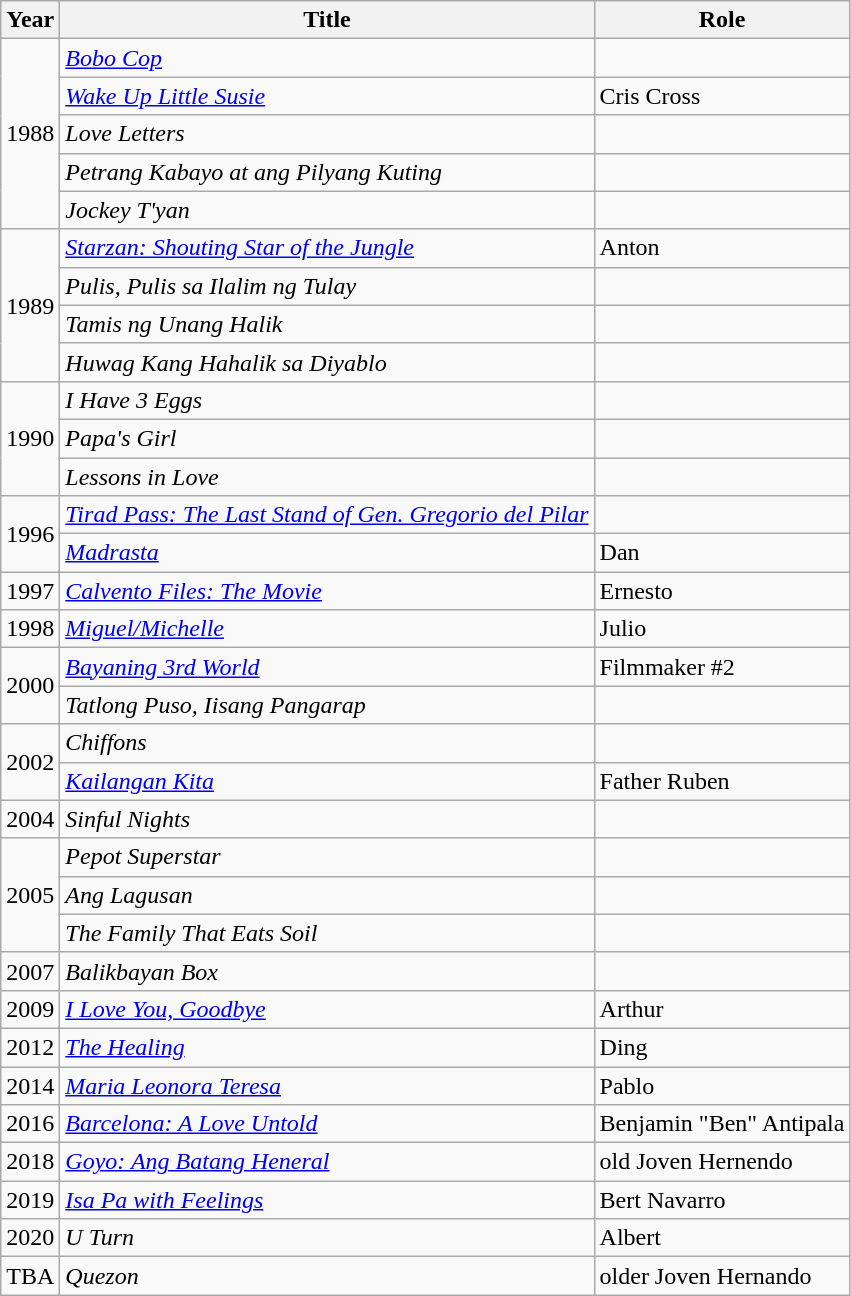<table class="wikitable">
<tr>
<th>Year</th>
<th>Title</th>
<th>Role</th>
</tr>
<tr>
<td rowspan="5">1988</td>
<td><em><a href='#'>Bobo Cop</a></em></td>
<td></td>
</tr>
<tr>
<td><em><a href='#'>Wake Up Little Susie</a></em></td>
<td>Cris Cross</td>
</tr>
<tr>
<td><em>Love Letters</em></td>
<td></td>
</tr>
<tr>
<td><em>Petrang Kabayo at ang Pilyang Kuting</em></td>
<td></td>
</tr>
<tr>
<td><em>Jockey T'yan</em></td>
<td></td>
</tr>
<tr>
<td rowspan="4">1989</td>
<td><em><a href='#'>Starzan: Shouting Star of the Jungle</a></em></td>
<td>Anton</td>
</tr>
<tr>
<td><em>Pulis, Pulis sa Ilalim ng Tulay</em></td>
<td></td>
</tr>
<tr>
<td><em>Tamis ng Unang Halik</em></td>
<td></td>
</tr>
<tr>
<td><em>Huwag Kang Hahalik sa Diyablo</em></td>
<td></td>
</tr>
<tr>
<td rowspan="3">1990</td>
<td><em>I Have 3 Eggs</em></td>
<td></td>
</tr>
<tr>
<td><em>Papa's Girl</em></td>
<td></td>
</tr>
<tr>
<td><em>Lessons in Love</em></td>
<td></td>
</tr>
<tr>
<td rowspan="2">1996</td>
<td><em><a href='#'>Tirad Pass: The Last Stand of Gen. Gregorio del Pilar</a></em></td>
<td></td>
</tr>
<tr>
<td><em><a href='#'>Madrasta</a></em></td>
<td>Dan</td>
</tr>
<tr>
<td>1997</td>
<td><em><a href='#'>Calvento Files: The Movie</a></em></td>
<td>Ernesto</td>
</tr>
<tr>
<td>1998</td>
<td><em><a href='#'>Miguel/Michelle</a></em></td>
<td>Julio</td>
</tr>
<tr>
<td rowspan="2">2000</td>
<td><em><a href='#'>Bayaning 3rd World</a></em></td>
<td>Filmmaker #2</td>
</tr>
<tr>
<td><em>Tatlong Puso, Iisang Pangarap</em></td>
<td></td>
</tr>
<tr>
<td rowspan="2">2002</td>
<td><em>Chiffons</em></td>
<td></td>
</tr>
<tr>
<td><em><a href='#'>Kailangan Kita</a></em></td>
<td>Father Ruben</td>
</tr>
<tr>
<td>2004</td>
<td><em>Sinful Nights</em></td>
<td></td>
</tr>
<tr>
<td rowspan="3">2005</td>
<td><em>Pepot Superstar</em></td>
<td></td>
</tr>
<tr>
<td><em>Ang Lagusan</em></td>
<td></td>
</tr>
<tr>
<td><em>The Family That Eats Soil</em></td>
<td></td>
</tr>
<tr>
<td>2007</td>
<td><em>Balikbayan Box</em></td>
<td></td>
</tr>
<tr>
<td>2009</td>
<td><em><a href='#'>I Love You, Goodbye</a></em></td>
<td>Arthur</td>
</tr>
<tr>
<td>2012</td>
<td><em><a href='#'>The Healing</a></em></td>
<td>Ding</td>
</tr>
<tr>
<td>2014</td>
<td><em><a href='#'>Maria Leonora Teresa</a></em></td>
<td>Pablo</td>
</tr>
<tr>
<td>2016</td>
<td><em><a href='#'>Barcelona: A Love Untold</a></em></td>
<td>Benjamin "Ben" Antipala</td>
</tr>
<tr>
<td>2018</td>
<td><em><a href='#'>Goyo: Ang Batang Heneral</a></em></td>
<td>old Joven Hernendo</td>
</tr>
<tr>
<td>2019</td>
<td><em><a href='#'>Isa Pa with Feelings</a></em></td>
<td>Bert Navarro</td>
</tr>
<tr>
<td>2020</td>
<td><em>U Turn</em></td>
<td>Albert</td>
</tr>
<tr>
<td>TBA</td>
<td><em>Quezon</em></td>
<td>older Joven Hernando</td>
</tr>
</table>
